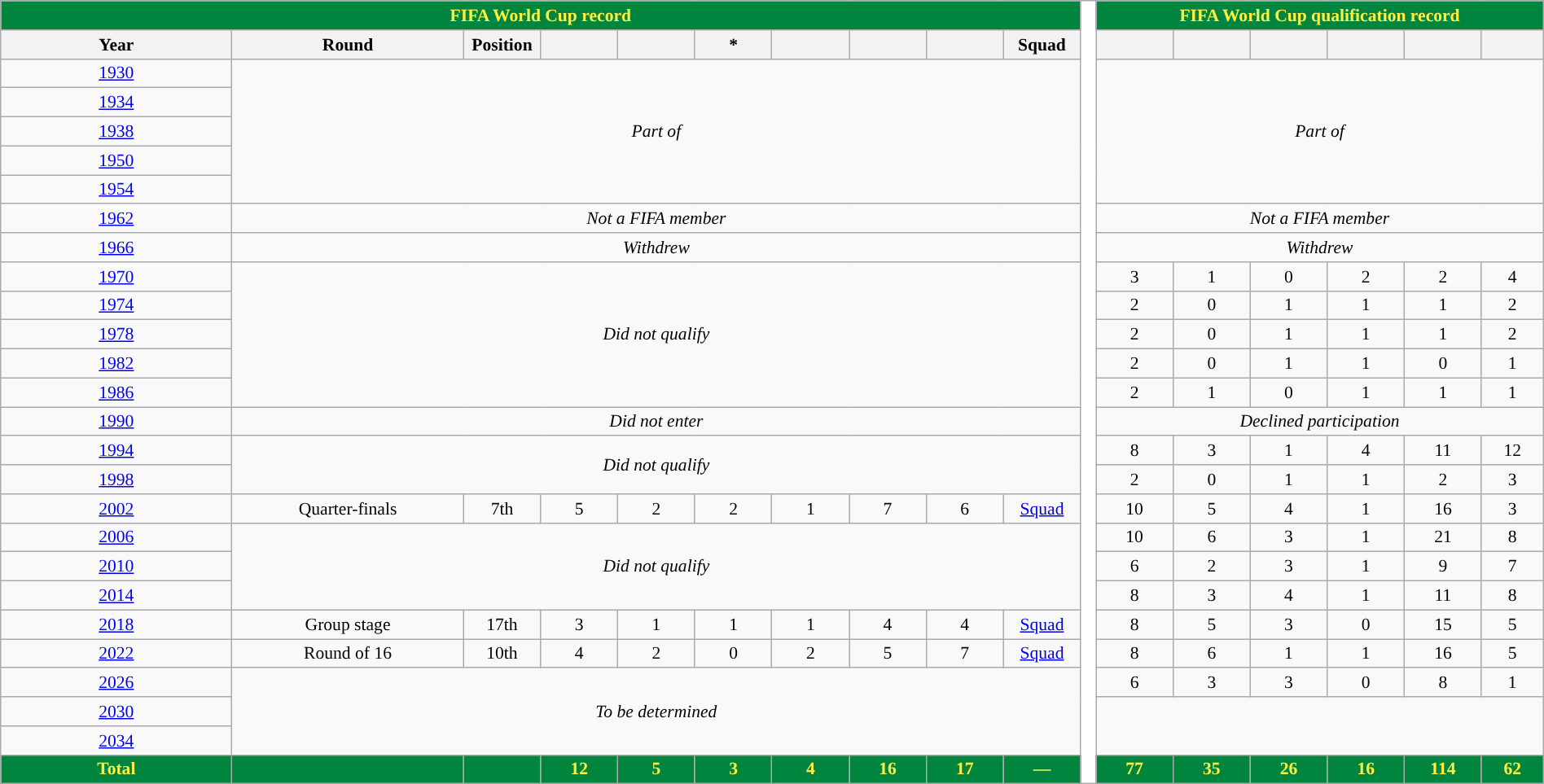<table class="wikitable" class="wikitable" style="font-size:90%; text-align:center; width:100%">
<tr>
<th colspan="10" style="background:#00853F; color:#FDEF42; ">FIFA World Cup record</th>
<th rowspan="32" style="width:1%;background:white"></th>
<th colspan="6" style="background:#00853F; color:#FDEF42; ">FIFA World Cup qualification record</th>
</tr>
<tr>
<th width="15%">Year</th>
<th width="15%">Round</th>
<th width="5%">Position</th>
<th width="5%"></th>
<th width="5%"></th>
<th width="5%">*</th>
<th width="5%"></th>
<th width="5%"></th>
<th width="5%"></th>
<th width="5%">Squad</th>
<th width="5%"></th>
<th width="5%"></th>
<th width="5%"></th>
<th width="5%"></th>
<th width="5%"></th>
<th width="5%"></th>
</tr>
<tr>
<td> <a href='#'>1930</a></td>
<td colspan="9" rowspan="5"><em>Part of </em></td>
<td colspan="6" rowspan="5"><em>Part of </em></td>
</tr>
<tr>
<td> <a href='#'>1934</a></td>
</tr>
<tr>
<td> <a href='#'>1938</a></td>
</tr>
<tr>
<td> <a href='#'>1950</a></td>
</tr>
<tr>
<td> <a href='#'>1954</a></td>
</tr>
<tr>
<td> <a href='#'>1962</a></td>
<td colspan="9"><em>Not a FIFA member</em></td>
<td colspan="6"><em>Not a FIFA member</em></td>
</tr>
<tr>
<td> <a href='#'>1966</a></td>
<td colspan="9"><em>Withdrew</em></td>
<td colspan="6"><em>Withdrew</em></td>
</tr>
<tr>
<td> <a href='#'>1970</a></td>
<td colspan="9" rowspan="5"><em>Did not qualify</em></td>
<td>3</td>
<td>1</td>
<td>0</td>
<td>2</td>
<td>2</td>
<td>4</td>
</tr>
<tr>
<td> <a href='#'>1974</a></td>
<td>2</td>
<td>0</td>
<td>1</td>
<td>1</td>
<td>1</td>
<td>2</td>
</tr>
<tr>
<td> <a href='#'>1978</a></td>
<td>2</td>
<td>0</td>
<td>1</td>
<td>1</td>
<td>1</td>
<td>2</td>
</tr>
<tr>
<td> <a href='#'>1982</a></td>
<td>2</td>
<td>0</td>
<td>1</td>
<td>1</td>
<td>0</td>
<td>1</td>
</tr>
<tr>
<td> <a href='#'>1986</a></td>
<td>2</td>
<td>1</td>
<td>0</td>
<td>1</td>
<td>1</td>
<td>1</td>
</tr>
<tr>
<td> <a href='#'>1990</a></td>
<td colspan="9"><em>Did not enter</em></td>
<td colspan="6"><em>Declined participation</em></td>
</tr>
<tr>
<td> <a href='#'>1994</a></td>
<td colspan="9" rowspan="2"><em>Did not qualify</em></td>
<td>8</td>
<td>3</td>
<td>1</td>
<td>4</td>
<td>11</td>
<td>12</td>
</tr>
<tr>
<td> <a href='#'>1998</a></td>
<td>2</td>
<td>0</td>
<td>1</td>
<td>1</td>
<td>2</td>
<td>3</td>
</tr>
<tr>
<td>  <a href='#'>2002</a></td>
<td>Quarter-finals</td>
<td>7th</td>
<td>5</td>
<td>2</td>
<td>2</td>
<td>1</td>
<td>7</td>
<td>6</td>
<td><a href='#'>Squad</a></td>
<td>10</td>
<td>5</td>
<td>4</td>
<td>1</td>
<td>16</td>
<td>3</td>
</tr>
<tr>
<td> <a href='#'>2006</a></td>
<td colspan="9" rowspan="3"><em>Did not qualify</em></td>
<td>10</td>
<td>6</td>
<td>3</td>
<td>1</td>
<td>21</td>
<td>8</td>
</tr>
<tr>
<td> <a href='#'>2010</a></td>
<td>6</td>
<td>2</td>
<td>3</td>
<td>1</td>
<td>9</td>
<td>7</td>
</tr>
<tr>
<td> <a href='#'>2014</a></td>
<td>8</td>
<td>3</td>
<td>4</td>
<td>1</td>
<td>11</td>
<td>8</td>
</tr>
<tr>
<td> <a href='#'>2018</a></td>
<td>Group stage</td>
<td>17th</td>
<td>3</td>
<td>1</td>
<td>1</td>
<td>1</td>
<td>4</td>
<td>4</td>
<td><a href='#'>Squad</a></td>
<td>8</td>
<td>5</td>
<td>3</td>
<td>0</td>
<td>15</td>
<td>5</td>
</tr>
<tr>
<td> <a href='#'>2022</a></td>
<td>Round of 16</td>
<td>10th</td>
<td>4</td>
<td>2</td>
<td>0</td>
<td>2</td>
<td>5</td>
<td>7</td>
<td><a href='#'>Squad</a></td>
<td>8</td>
<td>6</td>
<td>1</td>
<td>1</td>
<td>16</td>
<td>5</td>
</tr>
<tr>
<td>   <a href='#'>2026</a></td>
<td colspan="9" rowspan="3"><em>To be determined</em></td>
<td>6</td>
<td>3</td>
<td>3</td>
<td>0</td>
<td>8</td>
<td>1</td>
</tr>
<tr>
<td>   <a href='#'>2030</a></td>
<td colspan="6" rowspan="2"></td>
</tr>
<tr>
<td> <a href='#'>2034</a></td>
</tr>
<tr>
<th style="background:#00853F; color:#FDEF42; ">Total</th>
<th style="background:#00853F; color:#FDEF42; "></th>
<th style="background:#00853F; color:#FDEF42; "></th>
<th style="background:#00853F; color:#FDEF42; ">12</th>
<th style="background:#00853F; color:#FDEF42; ">5</th>
<th style="background:#00853F; color:#FDEF42; ">3</th>
<th style="background:#00853F; color:#FDEF42; ">4</th>
<th style="background:#00853F; color:#FDEF42; ">16</th>
<th style="background:#00853F; color:#FDEF42; ">17</th>
<th style="background:#00853F; color:#FDEF42; ">—</th>
<th style="background:#00853F; color:#FDEF42; ">77</th>
<th style="background:#00853F; color:#FDEF42; ">35</th>
<th style="background:#00853F; color:#FDEF42; ">26</th>
<th style="background:#00853F; color:#FDEF42; ">16</th>
<th style="background:#00853F; color:#FDEF42; ">114</th>
<th style="background:#00853F; color:#FDEF42; ">62</th>
</tr>
</table>
